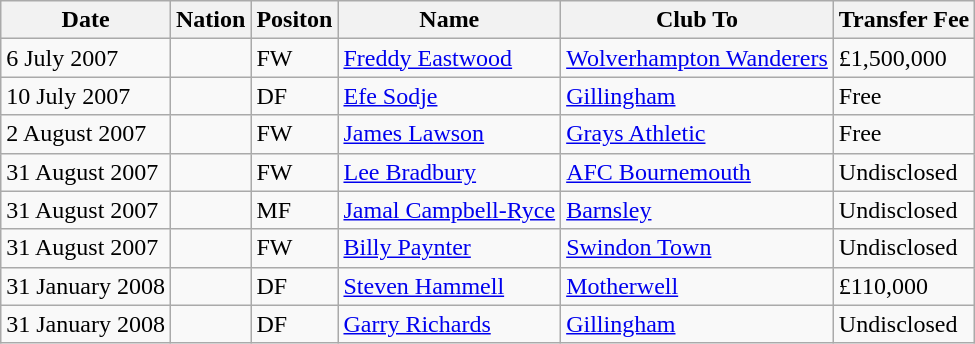<table class="wikitable">
<tr>
<th>Date</th>
<th>Nation</th>
<th>Positon</th>
<th>Name</th>
<th>Club To</th>
<th>Transfer Fee</th>
</tr>
<tr>
<td>6 July 2007</td>
<td></td>
<td>FW</td>
<td><a href='#'>Freddy Eastwood</a></td>
<td><a href='#'>Wolverhampton Wanderers</a></td>
<td>£1,500,000</td>
</tr>
<tr>
<td>10 July 2007</td>
<td></td>
<td>DF</td>
<td><a href='#'>Efe Sodje</a></td>
<td><a href='#'>Gillingham</a></td>
<td>Free</td>
</tr>
<tr>
<td>2 August 2007</td>
<td></td>
<td>FW</td>
<td><a href='#'>James Lawson</a></td>
<td><a href='#'>Grays Athletic</a></td>
<td>Free</td>
</tr>
<tr>
<td>31 August 2007</td>
<td></td>
<td>FW</td>
<td><a href='#'>Lee Bradbury</a></td>
<td><a href='#'>AFC Bournemouth</a></td>
<td>Undisclosed</td>
</tr>
<tr>
<td>31 August 2007</td>
<td></td>
<td>MF</td>
<td><a href='#'>Jamal Campbell-Ryce</a></td>
<td><a href='#'>Barnsley</a></td>
<td>Undisclosed</td>
</tr>
<tr>
<td>31 August 2007</td>
<td></td>
<td>FW</td>
<td><a href='#'>Billy Paynter</a></td>
<td><a href='#'>Swindon Town</a></td>
<td>Undisclosed</td>
</tr>
<tr>
<td>31 January 2008</td>
<td></td>
<td>DF</td>
<td><a href='#'>Steven Hammell</a></td>
<td><a href='#'>Motherwell</a></td>
<td>£110,000</td>
</tr>
<tr>
<td>31 January 2008</td>
<td></td>
<td>DF</td>
<td><a href='#'>Garry Richards</a></td>
<td><a href='#'>Gillingham</a></td>
<td>Undisclosed</td>
</tr>
</table>
